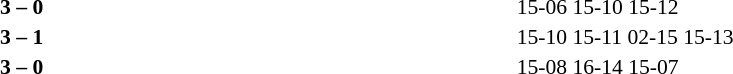<table width=100% cellspacing=1>
<tr>
<th width=20%></th>
<th width=12%></th>
<th width=20%></th>
<th width=33%></th>
<td></td>
</tr>
<tr style=font-size:90%>
<td align=right></td>
<td align=center><strong>3 – 0</strong></td>
<td></td>
<td>15-06 15-10 15-12</td>
<td></td>
</tr>
<tr style=font-size:90%>
<td align=right></td>
<td align=center><strong>3 – 1</strong></td>
<td></td>
<td>15-10 15-11 02-15 15-13</td>
<td></td>
</tr>
<tr style=font-size:90%>
<td align=right></td>
<td align=center><strong>3 – 0</strong></td>
<td></td>
<td>15-08 16-14 15-07</td>
</tr>
</table>
